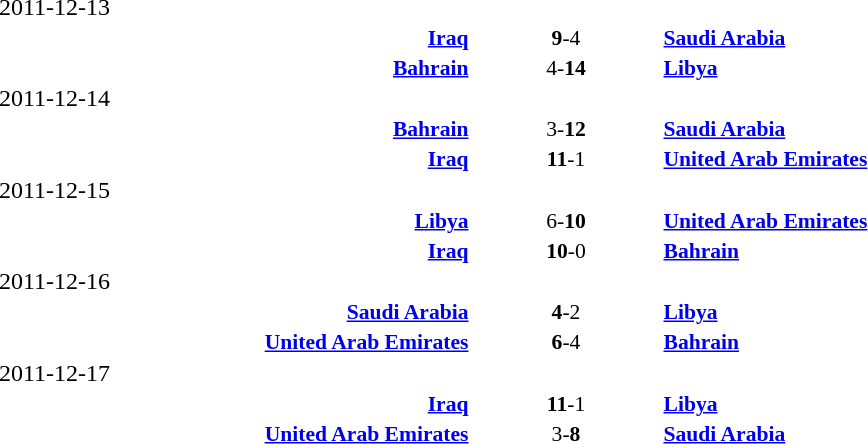<table width=100% cellspacing=1>
<tr>
<th width=25%></th>
<th width=10%></th>
<th></th>
</tr>
<tr>
<td>2011-12-13</td>
</tr>
<tr style=font-size:90%>
<td align=right><strong><a href='#'>Iraq</a> </strong></td>
<td align=center><strong>9</strong>-4</td>
<td><strong> <a href='#'>Saudi Arabia</a></strong></td>
</tr>
<tr style=font-size:90%>
<td align=right><strong><a href='#'>Bahrain</a> </strong></td>
<td align=center>4-<strong>14</strong></td>
<td><strong> <a href='#'>Libya</a></strong></td>
</tr>
<tr>
<td>2011-12-14</td>
</tr>
<tr style=font-size:90%>
<td align=right><strong><a href='#'>Bahrain</a> </strong></td>
<td align=center>3-<strong>12</strong></td>
<td><strong> <a href='#'>Saudi Arabia</a></strong></td>
</tr>
<tr style=font-size:90%>
<td align=right><strong><a href='#'>Iraq</a> </strong></td>
<td align=center><strong>11</strong>-1</td>
<td><strong> <a href='#'>United Arab Emirates</a></strong></td>
</tr>
<tr>
<td>2011-12-15</td>
</tr>
<tr style=font-size:90%>
<td align=right><strong><a href='#'>Libya</a> </strong></td>
<td align=center>6-<strong>10</strong></td>
<td><strong> <a href='#'>United Arab Emirates</a></strong></td>
</tr>
<tr style=font-size:90%>
<td align=right><strong><a href='#'>Iraq</a> </strong></td>
<td align=center><strong>10</strong>-0</td>
<td><strong> <a href='#'>Bahrain</a></strong></td>
</tr>
<tr>
<td>2011-12-16</td>
</tr>
<tr style=font-size:90%>
<td align=right><strong><a href='#'>Saudi Arabia</a> </strong></td>
<td align=center><strong>4</strong>-2</td>
<td><strong> <a href='#'>Libya</a></strong></td>
</tr>
<tr style=font-size:90%>
<td align=right><strong><a href='#'>United Arab Emirates</a> </strong></td>
<td align=center><strong>6</strong>-4</td>
<td><strong> <a href='#'>Bahrain</a></strong></td>
</tr>
<tr>
<td>2011-12-17</td>
</tr>
<tr style=font-size:90%>
<td align=right><strong><a href='#'>Iraq</a> </strong></td>
<td align=center><strong>11</strong>-1</td>
<td><strong> <a href='#'>Libya</a></strong></td>
</tr>
<tr style=font-size:90%>
<td align=right><strong><a href='#'>United Arab Emirates</a> </strong></td>
<td align=center>3-<strong>8</strong></td>
<td><strong> <a href='#'>Saudi Arabia</a></strong></td>
</tr>
</table>
